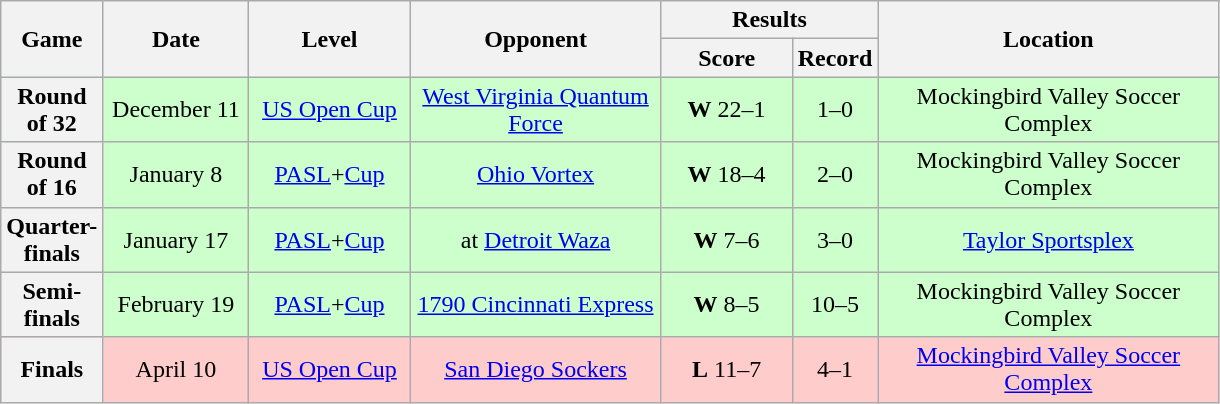<table class="wikitable">
<tr>
<th rowspan="2" width="40">Game</th>
<th rowspan="2" width="90">Date</th>
<th rowspan="2" width="100">Level</th>
<th rowspan="2" width="160">Opponent</th>
<th colspan="2" width="120">Results</th>
<th rowspan="2" width="220">Location</th>
</tr>
<tr>
<th width="80">Score</th>
<th width="40">Record</th>
</tr>
<tr align="center" bgcolor="#CCFFCC">
<th>Round of 32</th>
<td>December 11</td>
<td><a href='#'>US Open Cup</a></td>
<td><a href='#'>West Virginia Quantum Force</a></td>
<td><strong>W</strong> 22–1</td>
<td>1–0</td>
<td>Mockingbird Valley Soccer Complex</td>
</tr>
<tr align="center" bgcolor="#CCFFCC">
<th>Round of 16</th>
<td>January 8</td>
<td><a href='#'>PASL</a>+<a href='#'>Cup</a></td>
<td><a href='#'>Ohio Vortex</a></td>
<td><strong>W</strong> 18–4</td>
<td>2–0</td>
<td>Mockingbird Valley Soccer Complex</td>
</tr>
<tr align="center" bgcolor="#CCFFCC">
<th>Quarter-finals</th>
<td>January 17</td>
<td><a href='#'>PASL</a>+<a href='#'>Cup</a></td>
<td>at <a href='#'>Detroit Waza</a></td>
<td><strong>W</strong> 7–6</td>
<td>3–0</td>
<td><a href='#'>Taylor Sportsplex</a></td>
</tr>
<tr align="center" bgcolor="#CCFFCC">
<th>Semi-finals</th>
<td>February 19</td>
<td><a href='#'>PASL</a>+<a href='#'>Cup</a></td>
<td><a href='#'>1790 Cincinnati Express</a></td>
<td><strong>W</strong> 8–5</td>
<td>10–5</td>
<td>Mockingbird Valley Soccer Complex</td>
</tr>
<tr align="center" bgcolor="#FFCCCC">
<th>Finals</th>
<td>April 10</td>
<td><a href='#'>US Open Cup</a></td>
<td><a href='#'>San Diego Sockers</a></td>
<td><strong>L</strong> 11–7</td>
<td>4–1</td>
<td><a href='#'>Mockingbird Valley Soccer Complex</a></td>
</tr>
</table>
